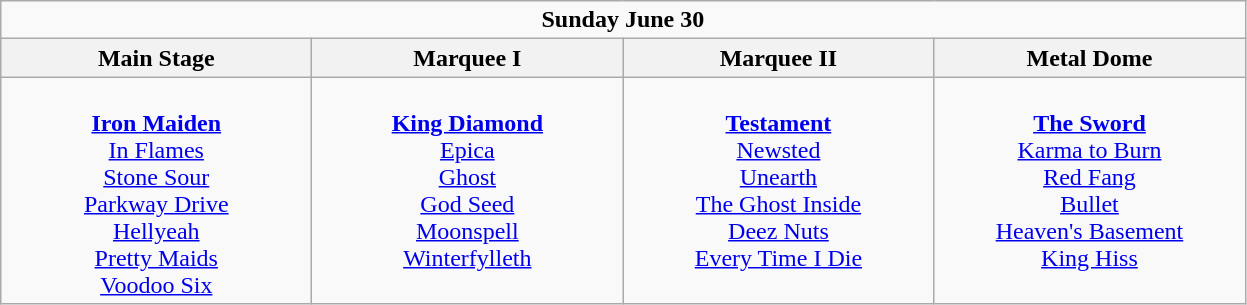<table class="wikitable">
<tr>
<td colspan="4" style="text-align:center;"><strong>Sunday June 30</strong></td>
</tr>
<tr>
<th>Main Stage</th>
<th>Marquee I</th>
<th>Marquee II</th>
<th>Metal Dome</th>
</tr>
<tr>
<td style="text-align:center; vertical-align:top; width:200px;"><br><strong><a href='#'>Iron Maiden</a></strong>
<br> <a href='#'>In Flames</a>
<br> <a href='#'>Stone Sour</a>
<br><a href='#'>Parkway Drive</a>
<br> <a href='#'>Hellyeah</a>
<br> <a href='#'>Pretty Maids</a>
<br><a href='#'>Voodoo Six</a></td>
<td style="text-align:center; vertical-align:top; width:200px;"><br><strong><a href='#'>King Diamond</a></strong>
<br> <a href='#'>Epica</a> 
<br><a href='#'>Ghost</a>
<br> <a href='#'>God Seed</a>
<br><a href='#'>Moonspell</a>
<br><a href='#'>Winterfylleth</a></td>
<td style="text-align:center; vertical-align:top; width:200px;"><br><strong><a href='#'>Testament</a></strong>
<br> <a href='#'>Newsted</a> 
<br> <a href='#'>Unearth</a>
<br> <a href='#'>The Ghost Inside</a> 
<br> <a href='#'>Deez Nuts</a>
<br> <a href='#'>Every Time I Die</a></td>
<td style="text-align:center; vertical-align:top; width:200px;"><br><strong><a href='#'>The Sword</a></strong>
<br> <a href='#'>Karma to Burn</a>
<br> <a href='#'>Red Fang</a>
<br> <a href='#'>Bullet</a>
<br> <a href='#'>Heaven's Basement</a>
<br> <a href='#'>King Hiss</a></td>
</tr>
</table>
